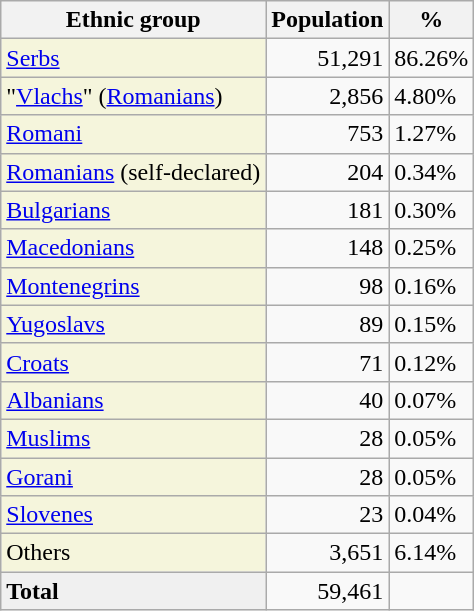<table class="wikitable">
<tr>
<th>Ethnic group</th>
<th>Population</th>
<th>%</th>
</tr>
<tr>
<td style="background:#F5F5DC;"><a href='#'>Serbs</a></td>
<td align="right">51,291</td>
<td>86.26%</td>
</tr>
<tr>
<td style="background:#F5F5DC;">"<a href='#'>Vlachs</a>" (<a href='#'>Romanians</a>)</td>
<td align="right">2,856</td>
<td>4.80%</td>
</tr>
<tr>
<td style="background:#F5F5DC;"><a href='#'>Romani</a></td>
<td align="right">753</td>
<td>1.27%</td>
</tr>
<tr>
<td style="background:#F5F5DC;"><a href='#'>Romanians</a> (self-declared)</td>
<td align="right">204</td>
<td>0.34%</td>
</tr>
<tr>
<td style="background:#F5F5DC;"><a href='#'>Bulgarians</a></td>
<td align="right">181</td>
<td>0.30%</td>
</tr>
<tr>
<td style="background:#F5F5DC;"><a href='#'>Macedonians</a></td>
<td align="right">148</td>
<td>0.25%</td>
</tr>
<tr>
<td style="background:#F5F5DC;"><a href='#'>Montenegrins</a></td>
<td align="right">98</td>
<td>0.16%</td>
</tr>
<tr>
<td style="background:#F5F5DC;"><a href='#'>Yugoslavs</a></td>
<td align="right">89</td>
<td>0.15%</td>
</tr>
<tr>
<td style="background:#F5F5DC;"><a href='#'>Croats</a></td>
<td align="right">71</td>
<td>0.12%</td>
</tr>
<tr>
<td style="background:#F5F5DC;"><a href='#'>Albanians</a></td>
<td align="right">40</td>
<td>0.07%</td>
</tr>
<tr>
<td style="background:#F5F5DC;"><a href='#'>Muslims</a></td>
<td align="right">28</td>
<td>0.05%</td>
</tr>
<tr>
<td style="background:#F5F5DC;"><a href='#'>Gorani</a></td>
<td align="right">28</td>
<td>0.05%</td>
</tr>
<tr>
<td style="background:#F5F5DC;"><a href='#'>Slovenes</a></td>
<td align="right">23</td>
<td>0.04%</td>
</tr>
<tr>
<td style="background:#F5F5DC;">Others</td>
<td align="right">3,651</td>
<td>6.14%</td>
</tr>
<tr>
<td style="background:#F0F0F0;"><strong>Total</strong></td>
<td align="right">59,461</td>
<td></td>
</tr>
</table>
